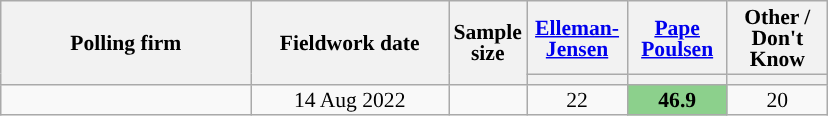<table class="wikitable sortable mw-datatable" style="text-align:center;font-size:90%;line-height:14px;">
<tr style="height:40px;">
<th style="width:160px;" rowspan="2">Polling firm</th>
<th style="width:125px;" rowspan="2">Fieldwork date</th>
<th style="width:35px;" rowspan="2">Sample<br>size</th>
<th class="unsortable" style="width:60px;"><a href='#'>Elleman-Jensen</a><br></th>
<th class="unsortable" style="width:60px;"><a href='#'>Pape Poulsen</a><br></th>
<th class="unsortable" style="width:60px;">Other / Don't Know</th>
</tr>
<tr>
<th style="color:inherit;background:"></th>
<th style="color:inherit;background:"></th>
<th style="color:inherit;background:"></th>
</tr>
<tr>
<td></td>
<td data-sort-value="2020-06-10">14 Aug 2022</td>
<td></td>
<td>22</td>
<td style="background:#8CD08C;"><strong>46.9</strong></td>
<td>20</td>
</tr>
</table>
